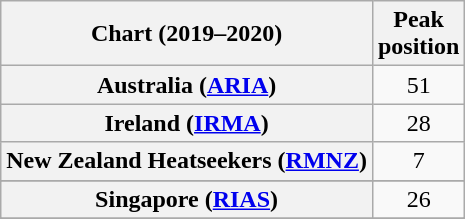<table class="wikitable sortable plainrowheaders" style="text-align:center">
<tr>
<th>Chart (2019–2020)</th>
<th>Peak<br>position</th>
</tr>
<tr>
<th scope="row">Australia (<a href='#'>ARIA</a>)</th>
<td>51</td>
</tr>
<tr>
<th scope="row">Ireland (<a href='#'>IRMA</a>)</th>
<td>28</td>
</tr>
<tr>
<th scope="row">New Zealand Heatseekers (<a href='#'>RMNZ</a>)</th>
<td>7</td>
</tr>
<tr>
</tr>
<tr>
</tr>
<tr>
<th scope="row">Singapore (<a href='#'>RIAS</a>)</th>
<td>26</td>
</tr>
<tr>
</tr>
<tr>
</tr>
<tr>
</tr>
<tr>
</tr>
</table>
